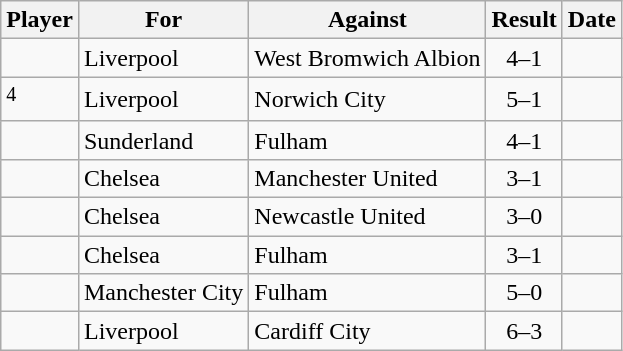<table class="wikitable sortable">
<tr>
<th>Player</th>
<th>For</th>
<th>Against</th>
<th style="text-align:center">Result</th>
<th>Date</th>
</tr>
<tr>
<td> </td>
<td>Liverpool</td>
<td>West Bromwich Albion</td>
<td style="text-align:center">4–1</td>
<td></td>
</tr>
<tr>
<td> <sup>4</sup></td>
<td>Liverpool</td>
<td>Norwich City</td>
<td style="text-align:center">5–1</td>
<td></td>
</tr>
<tr>
<td> </td>
<td>Sunderland</td>
<td>Fulham</td>
<td style="text-align:center">4–1</td>
<td></td>
</tr>
<tr>
<td> </td>
<td>Chelsea</td>
<td>Manchester United</td>
<td style="text-align:center">3–1</td>
<td></td>
</tr>
<tr>
<td> </td>
<td>Chelsea</td>
<td>Newcastle United</td>
<td style="text-align:center">3–0</td>
<td></td>
</tr>
<tr>
<td> </td>
<td>Chelsea</td>
<td>Fulham</td>
<td style="text-align:center">3–1</td>
<td></td>
</tr>
<tr>
<td> </td>
<td>Manchester City</td>
<td>Fulham</td>
<td style="text-align:center">5–0</td>
<td></td>
</tr>
<tr>
<td> </td>
<td>Liverpool</td>
<td>Cardiff City</td>
<td style="text-align:center">6–3</td>
<td></td>
</tr>
</table>
